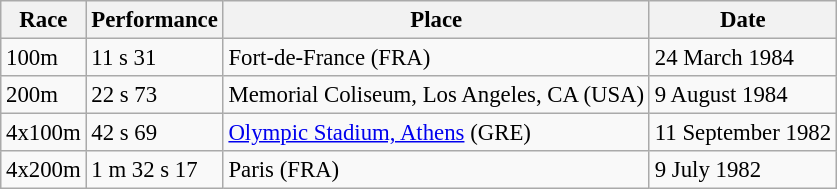<table class="wikitable" style="border-collapse: collapse; font-size: 95%;">
<tr>
<th scope="col">Race</th>
<th scope="col">Performance</th>
<th scope="col">Place</th>
<th scope="col">Date</th>
</tr>
<tr>
<td>100m</td>
<td>11 s 31</td>
<td>Fort-de-France (FRA)</td>
<td>24 March 1984</td>
</tr>
<tr>
<td>200m</td>
<td>22 s 73</td>
<td>Memorial Coliseum, Los Angeles, CA (USA)</td>
<td>9 August 1984</td>
</tr>
<tr>
<td>4x100m</td>
<td>42 s 69</td>
<td><a href='#'>Olympic Stadium, Athens</a> (GRE)</td>
<td>11 September 1982</td>
</tr>
<tr>
<td>4x200m</td>
<td>1 m 32 s 17</td>
<td>Paris (FRA)</td>
<td>9 July 1982</td>
</tr>
</table>
